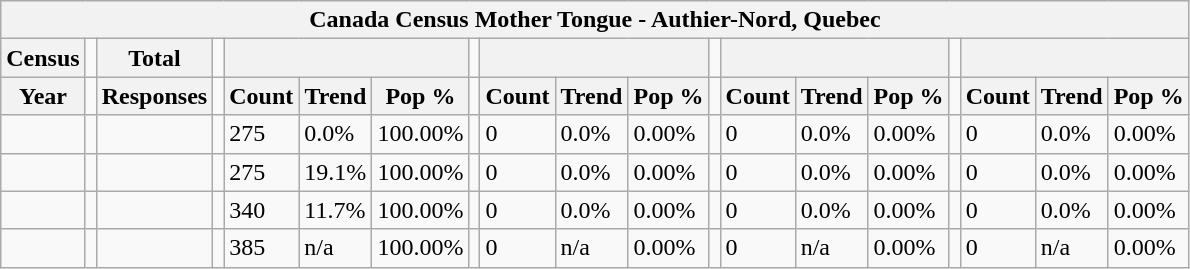<table class="wikitable">
<tr>
<th colspan="19">Canada Census Mother Tongue - Authier-Nord, Quebec</th>
</tr>
<tr>
<th>Census</th>
<td></td>
<th>Total</th>
<td colspan="1"></td>
<th colspan="3"></th>
<td colspan="1"></td>
<th colspan="3"></th>
<td colspan="1"></td>
<th colspan="3"></th>
<td colspan="1"></td>
<th colspan="3"></th>
</tr>
<tr>
<th>Year</th>
<td></td>
<th>Responses</th>
<td></td>
<th>Count</th>
<th>Trend</th>
<th>Pop %</th>
<td></td>
<th>Count</th>
<th>Trend</th>
<th>Pop %</th>
<td></td>
<th>Count</th>
<th>Trend</th>
<th>Pop %</th>
<td></td>
<th>Count</th>
<th>Trend</th>
<th>Pop %</th>
</tr>
<tr>
<td></td>
<td></td>
<td></td>
<td></td>
<td>275</td>
<td> 0.0%</td>
<td>100.00%</td>
<td></td>
<td>0</td>
<td> 0.0%</td>
<td>0.00%</td>
<td></td>
<td>0</td>
<td> 0.0%</td>
<td>0.00%</td>
<td></td>
<td>0</td>
<td> 0.0%</td>
<td>0.00%</td>
</tr>
<tr>
<td></td>
<td></td>
<td></td>
<td></td>
<td>275</td>
<td> 19.1%</td>
<td>100.00%</td>
<td></td>
<td>0</td>
<td> 0.0%</td>
<td>0.00%</td>
<td></td>
<td>0</td>
<td> 0.0%</td>
<td>0.00%</td>
<td></td>
<td>0</td>
<td> 0.0%</td>
<td>0.00%</td>
</tr>
<tr>
<td></td>
<td></td>
<td></td>
<td></td>
<td>340</td>
<td> 11.7%</td>
<td>100.00%</td>
<td></td>
<td>0</td>
<td> 0.0%</td>
<td>0.00%</td>
<td></td>
<td>0</td>
<td> 0.0%</td>
<td>0.00%</td>
<td></td>
<td>0</td>
<td> 0.0%</td>
<td>0.00%</td>
</tr>
<tr>
<td></td>
<td></td>
<td></td>
<td></td>
<td>385</td>
<td>n/a</td>
<td>100.00%</td>
<td></td>
<td>0</td>
<td>n/a</td>
<td>0.00%</td>
<td></td>
<td>0</td>
<td>n/a</td>
<td>0.00%</td>
<td></td>
<td>0</td>
<td>n/a</td>
<td>0.00%</td>
</tr>
</table>
